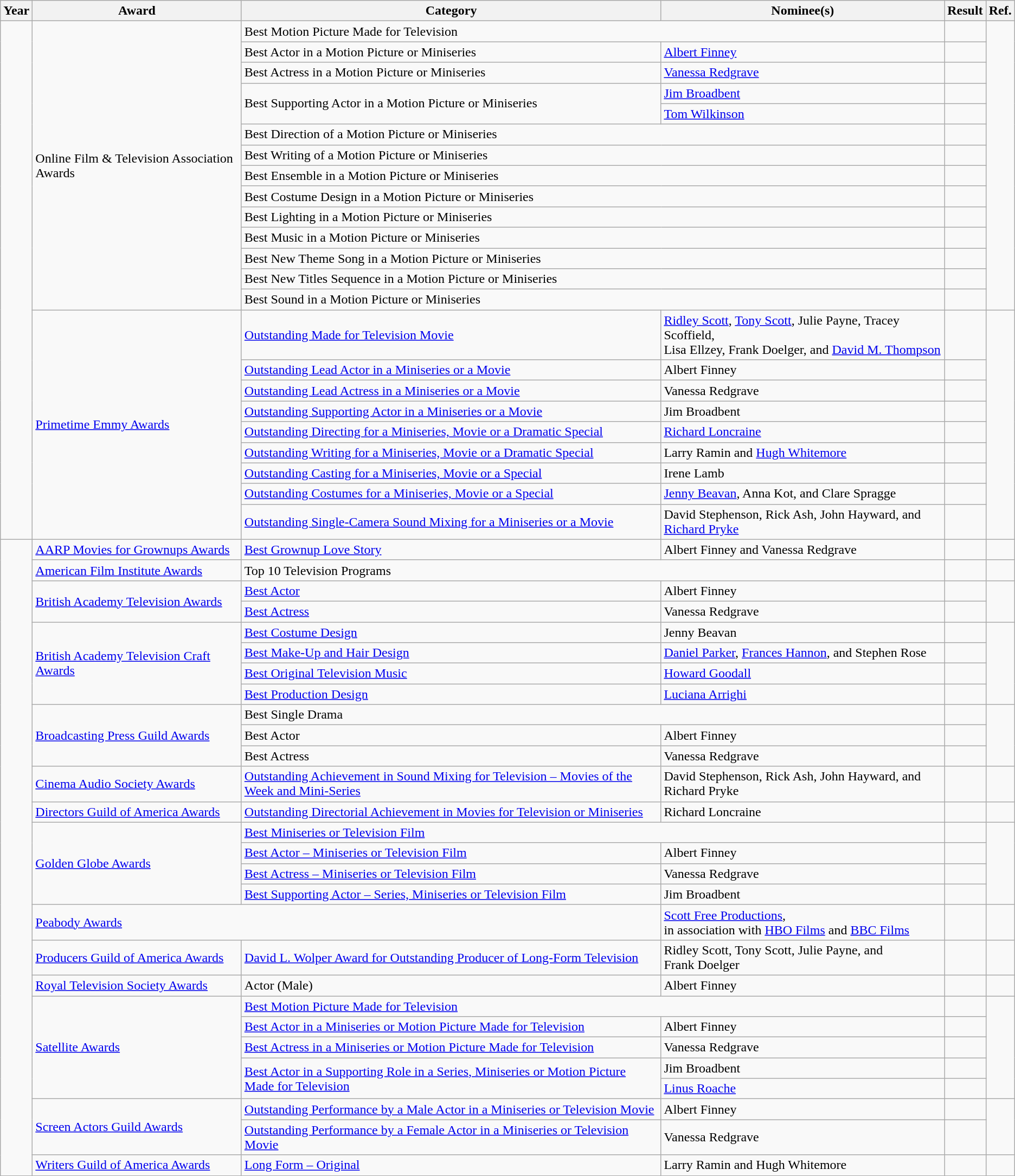<table class="wikitable sortable">
<tr>
<th>Year</th>
<th>Award</th>
<th>Category</th>
<th>Nominee(s)</th>
<th>Result</th>
<th>Ref.</th>
</tr>
<tr>
<td rowspan="23"></td>
<td rowspan="14">Online Film & Television Association Awards</td>
<td colspan="2">Best Motion Picture Made for Television</td>
<td></td>
<td align="center" rowspan="14"></td>
</tr>
<tr>
<td>Best Actor in a Motion Picture or Miniseries</td>
<td><a href='#'>Albert Finney</a></td>
<td></td>
</tr>
<tr>
<td>Best Actress in a Motion Picture or Miniseries</td>
<td><a href='#'>Vanessa Redgrave</a></td>
<td></td>
</tr>
<tr>
<td rowspan="2">Best Supporting Actor in a Motion Picture or Miniseries</td>
<td><a href='#'>Jim Broadbent</a></td>
<td></td>
</tr>
<tr>
<td><a href='#'>Tom Wilkinson</a></td>
<td></td>
</tr>
<tr>
<td colspan="2">Best Direction of a Motion Picture or Miniseries</td>
<td></td>
</tr>
<tr>
<td colspan="2">Best Writing of a Motion Picture or Miniseries</td>
<td></td>
</tr>
<tr>
<td colspan="2">Best Ensemble in a Motion Picture or Miniseries</td>
<td></td>
</tr>
<tr>
<td colspan="2">Best Costume Design in a Motion Picture or Miniseries</td>
<td></td>
</tr>
<tr>
<td colspan="2">Best Lighting in a Motion Picture or Miniseries</td>
<td></td>
</tr>
<tr>
<td colspan="2">Best Music in a Motion Picture or Miniseries</td>
<td></td>
</tr>
<tr>
<td colspan="2">Best New Theme Song in a Motion Picture or Miniseries</td>
<td></td>
</tr>
<tr>
<td colspan="2">Best New Titles Sequence in a Motion Picture or Miniseries</td>
<td></td>
</tr>
<tr>
<td colspan="2">Best Sound in a Motion Picture or Miniseries</td>
<td></td>
</tr>
<tr>
<td rowspan="9"><a href='#'>Primetime Emmy Awards</a></td>
<td><a href='#'>Outstanding Made for Television Movie</a></td>
<td><a href='#'>Ridley Scott</a>, <a href='#'>Tony Scott</a>, Julie Payne, Tracey Scoffield, <br> Lisa Ellzey, Frank Doelger, and <a href='#'>David M. Thompson</a></td>
<td></td>
<td align="center" rowspan="9"></td>
</tr>
<tr>
<td><a href='#'>Outstanding Lead Actor in a Miniseries or a Movie</a></td>
<td>Albert Finney</td>
<td></td>
</tr>
<tr>
<td><a href='#'>Outstanding Lead Actress in a Miniseries or a Movie</a></td>
<td>Vanessa Redgrave</td>
<td></td>
</tr>
<tr>
<td><a href='#'>Outstanding Supporting Actor in a Miniseries or a Movie</a></td>
<td>Jim Broadbent</td>
<td></td>
</tr>
<tr>
<td><a href='#'>Outstanding Directing for a Miniseries, Movie or a Dramatic Special</a></td>
<td><a href='#'>Richard Loncraine</a></td>
<td></td>
</tr>
<tr>
<td><a href='#'>Outstanding Writing for a Miniseries, Movie or a Dramatic Special</a></td>
<td>Larry Ramin and <a href='#'>Hugh Whitemore</a></td>
<td></td>
</tr>
<tr>
<td><a href='#'>Outstanding Casting for a Miniseries, Movie or a Special</a></td>
<td>Irene Lamb</td>
<td></td>
</tr>
<tr>
<td><a href='#'>Outstanding Costumes for a Miniseries, Movie or a Special</a></td>
<td><a href='#'>Jenny Beavan</a>, Anna Kot, and Clare Spragge</td>
<td></td>
</tr>
<tr>
<td><a href='#'>Outstanding Single-Camera Sound Mixing for a Miniseries or a Movie</a></td>
<td>David Stephenson, Rick Ash, John Hayward, and <a href='#'>Richard Pryke</a></td>
<td></td>
</tr>
<tr>
<td rowspan="28"></td>
<td><a href='#'>AARP Movies for Grownups Awards</a></td>
<td><a href='#'>Best Grownup Love Story</a></td>
<td>Albert Finney and Vanessa Redgrave</td>
<td></td>
<td align="center"></td>
</tr>
<tr>
<td><a href='#'>American Film Institute Awards</a></td>
<td colspan="2">Top 10 Television Programs</td>
<td></td>
<td align="center"></td>
</tr>
<tr>
<td rowspan="2"><a href='#'>British Academy Television Awards</a></td>
<td><a href='#'>Best Actor</a></td>
<td>Albert Finney</td>
<td></td>
<td align="center" rowspan="2"></td>
</tr>
<tr>
<td><a href='#'>Best Actress</a></td>
<td>Vanessa Redgrave</td>
<td></td>
</tr>
<tr>
<td rowspan="4"><a href='#'>British Academy Television Craft Awards</a></td>
<td><a href='#'>Best Costume Design</a></td>
<td>Jenny Beavan</td>
<td></td>
<td align="center" rowspan="4"></td>
</tr>
<tr>
<td><a href='#'>Best Make-Up and Hair Design</a></td>
<td><a href='#'>Daniel Parker</a>, <a href='#'>Frances Hannon</a>, and Stephen Rose</td>
<td></td>
</tr>
<tr>
<td><a href='#'>Best Original Television Music</a></td>
<td><a href='#'>Howard Goodall</a></td>
<td></td>
</tr>
<tr>
<td><a href='#'>Best Production Design</a></td>
<td><a href='#'>Luciana Arrighi</a></td>
<td></td>
</tr>
<tr>
<td rowspan="3"><a href='#'>Broadcasting Press Guild Awards</a></td>
<td colspan="2">Best Single Drama</td>
<td></td>
<td align="center" rowspan="3"></td>
</tr>
<tr>
<td>Best Actor</td>
<td>Albert Finney</td>
<td></td>
</tr>
<tr>
<td>Best Actress</td>
<td>Vanessa Redgrave</td>
<td></td>
</tr>
<tr>
<td><a href='#'>Cinema Audio Society Awards</a></td>
<td><a href='#'>Outstanding Achievement in Sound Mixing for Television – Movies of the Week and Mini-Series</a></td>
<td>David Stephenson, Rick Ash, John Hayward, and Richard Pryke</td>
<td></td>
<td align="center"></td>
</tr>
<tr>
<td><a href='#'>Directors Guild of America Awards</a></td>
<td><a href='#'>Outstanding Directorial Achievement in Movies for Television or Miniseries</a></td>
<td>Richard Loncraine</td>
<td></td>
<td align="center"></td>
</tr>
<tr>
<td rowspan="4"><a href='#'>Golden Globe Awards</a></td>
<td colspan="2"><a href='#'>Best Miniseries or Television Film</a></td>
<td></td>
<td align="center" rowspan="4"></td>
</tr>
<tr>
<td><a href='#'>Best Actor – Miniseries or Television Film</a></td>
<td>Albert Finney</td>
<td></td>
</tr>
<tr>
<td><a href='#'>Best Actress – Miniseries or Television Film</a></td>
<td>Vanessa Redgrave</td>
<td></td>
</tr>
<tr>
<td><a href='#'>Best Supporting Actor – Series, Miniseries or Television Film</a></td>
<td>Jim Broadbent</td>
<td></td>
</tr>
<tr>
<td colspan="2"><a href='#'>Peabody Awards</a></td>
<td><a href='#'>Scott Free Productions</a>, <br> in association with <a href='#'>HBO Films</a> and <a href='#'>BBC Films</a></td>
<td></td>
<td align="center"></td>
</tr>
<tr>
<td><a href='#'>Producers Guild of America Awards</a></td>
<td><a href='#'>David L. Wolper Award for Outstanding Producer of Long-Form Television</a></td>
<td>Ridley Scott, Tony Scott, Julie Payne, and <br> Frank Doelger</td>
<td></td>
<td align="center"></td>
</tr>
<tr>
<td><a href='#'>Royal Television Society Awards</a></td>
<td>Actor (Male)</td>
<td>Albert Finney</td>
<td></td>
<td align="center"></td>
</tr>
<tr>
<td rowspan="5"><a href='#'>Satellite Awards</a></td>
<td colspan="2"><a href='#'>Best Motion Picture Made for Television</a></td>
<td></td>
<td align="center" rowspan="5"></td>
</tr>
<tr>
<td><a href='#'>Best Actor in a Miniseries or Motion Picture Made for Television</a></td>
<td>Albert Finney</td>
<td></td>
</tr>
<tr>
<td><a href='#'>Best Actress in a Miniseries or Motion Picture Made for Television</a></td>
<td>Vanessa Redgrave</td>
<td></td>
</tr>
<tr>
<td rowspan="2"><a href='#'>Best Actor in a Supporting Role in a Series, Miniseries or Motion Picture Made for Television</a></td>
<td>Jim Broadbent</td>
<td></td>
</tr>
<tr>
<td><a href='#'>Linus Roache</a></td>
<td></td>
</tr>
<tr>
<td rowspan="2"><a href='#'>Screen Actors Guild Awards</a></td>
<td><a href='#'>Outstanding Performance by a Male Actor in a Miniseries or Television Movie</a></td>
<td>Albert Finney</td>
<td></td>
<td align="center" rowspan="2"></td>
</tr>
<tr>
<td><a href='#'>Outstanding Performance by a Female Actor in a Miniseries or Television Movie</a></td>
<td>Vanessa Redgrave</td>
<td></td>
</tr>
<tr>
<td><a href='#'>Writers Guild of America Awards</a></td>
<td><a href='#'>Long Form – Original</a></td>
<td>Larry Ramin and Hugh Whitemore</td>
<td></td>
<td align="center"></td>
</tr>
</table>
